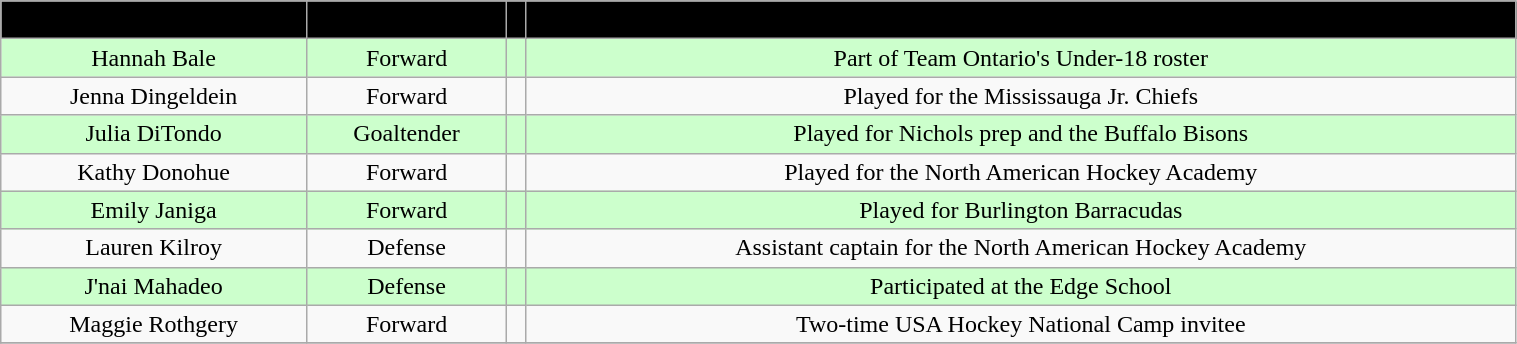<table class="wikitable" width="80%">
<tr align="center" bgcolor=" ">
<td>Jaclyn Arbour</td>
<td>Forward</td>
<td></td>
<td>Attended the National Sports Academy</td>
</tr>
<tr align="center" bgcolor=" #ccffcc ">
<td>Hannah Bale</td>
<td>Forward</td>
<td></td>
<td>Part of Team Ontario's Under-18 roster</td>
</tr>
<tr align="center" bgcolor="">
<td>Jenna Dingeldein</td>
<td>Forward</td>
<td></td>
<td>Played for the Mississauga Jr. Chiefs</td>
</tr>
<tr align="center" bgcolor=" #ccffcc ">
<td>Julia DiTondo</td>
<td>Goaltender</td>
<td></td>
<td>Played for Nichols prep and the Buffalo Bisons</td>
</tr>
<tr align="center" bgcolor="">
<td>Kathy Donohue</td>
<td>Forward</td>
<td></td>
<td>Played for the North American Hockey Academy</td>
</tr>
<tr align="center" bgcolor=" #ccffcc ">
<td>Emily Janiga</td>
<td>Forward</td>
<td></td>
<td>Played for Burlington Barracudas</td>
</tr>
<tr align="center" bgcolor="">
<td>Lauren Kilroy</td>
<td>Defense</td>
<td></td>
<td>Assistant captain for the North American Hockey Academy</td>
</tr>
<tr align="center" bgcolor=" #ccffcc ">
<td>J'nai Mahadeo</td>
<td>Defense</td>
<td></td>
<td>Participated at the Edge School</td>
</tr>
<tr align="center" bgcolor="">
<td>Maggie Rothgery</td>
<td>Forward</td>
<td></td>
<td>Two-time USA Hockey National Camp invitee</td>
</tr>
<tr align="center" bgcolor="">
</tr>
</table>
